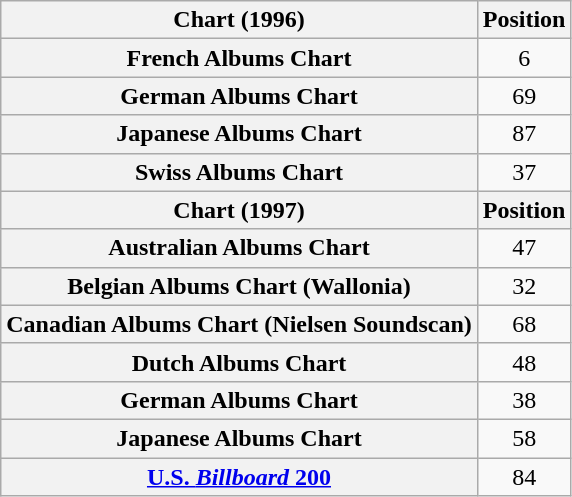<table class="wikitable plainrowheaders" style="text-align:center;">
<tr>
<th>Chart (1996)</th>
<th>Position</th>
</tr>
<tr>
<th scope="row">French Albums Chart</th>
<td>6</td>
</tr>
<tr>
<th scope="row">German Albums Chart</th>
<td style="text-align:center;">69</td>
</tr>
<tr>
<th scope="row">Japanese Albums Chart</th>
<td>87</td>
</tr>
<tr>
<th scope="row">Swiss Albums Chart</th>
<td>37</td>
</tr>
<tr>
<th>Chart (1997)</th>
<th>Position</th>
</tr>
<tr>
<th scope="row">Australian Albums Chart</th>
<td>47</td>
</tr>
<tr>
<th scope="row">Belgian Albums Chart (Wallonia)</th>
<td>32</td>
</tr>
<tr>
<th scope="row">Canadian Albums Chart (Nielsen Soundscan)</th>
<td>68</td>
</tr>
<tr>
<th scope="row">Dutch Albums Chart</th>
<td>48</td>
</tr>
<tr>
<th scope="row">German Albums Chart</th>
<td style="text-align:center;">38</td>
</tr>
<tr>
<th scope="row">Japanese Albums Chart</th>
<td>58</td>
</tr>
<tr>
<th scope="row"><a href='#'>U.S. <em>Billboard</em> 200</a></th>
<td>84</td>
</tr>
</table>
